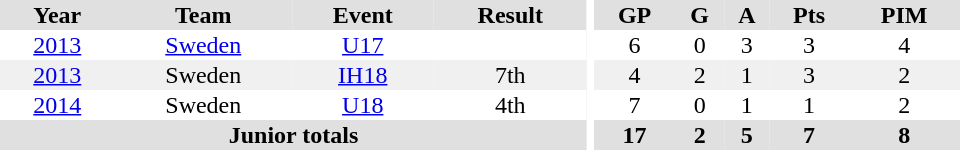<table border="0" cellpadding="1" cellspacing="0" ID="Table3" style="text-align:center; width:40em">
<tr ALIGN="center" bgcolor="#e0e0e0">
<th>Year</th>
<th>Team</th>
<th>Event</th>
<th>Result</th>
<th rowspan="99" bgcolor="#ffffff"></th>
<th>GP</th>
<th>G</th>
<th>A</th>
<th>Pts</th>
<th>PIM</th>
</tr>
<tr>
<td><a href='#'>2013</a></td>
<td><a href='#'>Sweden</a></td>
<td><a href='#'>U17</a></td>
<td></td>
<td>6</td>
<td>0</td>
<td>3</td>
<td>3</td>
<td>4</td>
</tr>
<tr bgcolor="#f0f0f0">
<td><a href='#'>2013</a></td>
<td>Sweden</td>
<td><a href='#'>IH18</a></td>
<td>7th</td>
<td>4</td>
<td>2</td>
<td>1</td>
<td>3</td>
<td>2</td>
</tr>
<tr>
<td><a href='#'>2014</a></td>
<td>Sweden</td>
<td><a href='#'>U18</a></td>
<td>4th</td>
<td>7</td>
<td>0</td>
<td>1</td>
<td>1</td>
<td>2</td>
</tr>
<tr bgcolor="#e0e0e0">
<th colspan="4">Junior totals</th>
<th>17</th>
<th>2</th>
<th>5</th>
<th>7</th>
<th>8</th>
</tr>
</table>
